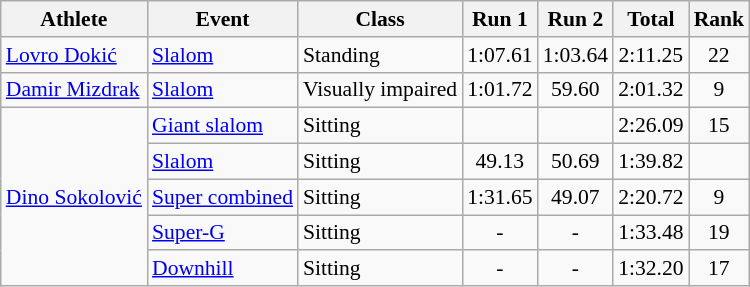<table class=wikitable style="font-size:90%">
<tr>
<th>Athlete</th>
<th>Event</th>
<th>Class</th>
<th>Run 1</th>
<th>Run 2</th>
<th>Total</th>
<th>Rank</th>
</tr>
<tr>
<td><a href='#'>Lovro Dokić</a></td>
<td><a href='#'>Slalom</a></td>
<td>Standing</td>
<td align=center>1:07.61</td>
<td align=center>1:03.64</td>
<td align=center>2:11.25</td>
<td align=center>22</td>
</tr>
<tr>
<td><a href='#'>Damir Mizdrak</a></td>
<td><a href='#'>Slalom</a></td>
<td>Visually impaired</td>
<td align=center>1:01.72</td>
<td align=center>59.60</td>
<td align=center>2:01.32</td>
<td align=center>9</td>
</tr>
<tr>
<td rowspan="5"><a href='#'>Dino Sokolović</a></td>
<td><a href='#'>Giant slalom</a></td>
<td>Sitting</td>
<td align=center></td>
<td align=center></td>
<td align=center>2:26.09</td>
<td align=center>15</td>
</tr>
<tr>
<td><a href='#'>Slalom</a></td>
<td>Sitting</td>
<td align=center>49.13</td>
<td align=center>50.69</td>
<td align=center>1:39.82</td>
<td align=center></td>
</tr>
<tr>
<td><a href='#'>Super combined</a></td>
<td>Sitting</td>
<td align=center>1:31.65</td>
<td align=center>49.07</td>
<td align=center>2:20.72</td>
<td align=center>9</td>
</tr>
<tr>
<td><a href='#'>Super-G</a></td>
<td>Sitting</td>
<td align=center>-</td>
<td align=center>-</td>
<td align=center>1:33.48</td>
<td align=center>19</td>
</tr>
<tr>
<td><a href='#'>Downhill</a></td>
<td>Sitting</td>
<td align=center>-</td>
<td align=center>-</td>
<td align=center>1:32.20</td>
<td align=center>17</td>
</tr>
</table>
